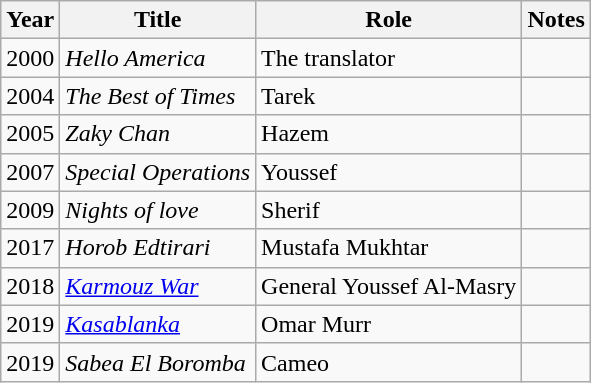<table class="wikitable sortable">
<tr>
<th>Year</th>
<th class="unsortable">Title</th>
<th class="unsortable">Role</th>
<th class="unsortable">Notes</th>
</tr>
<tr>
<td>2000</td>
<td><em>Hello America</em></td>
<td>The translator</td>
<td></td>
</tr>
<tr>
<td>2004</td>
<td><em>The Best of Times</em></td>
<td>Tarek</td>
<td></td>
</tr>
<tr>
<td>2005</td>
<td><em>Zaky Chan</em></td>
<td>Hazem</td>
<td></td>
</tr>
<tr>
<td>2007</td>
<td><em>Special Operations</em></td>
<td>Youssef</td>
<td></td>
</tr>
<tr>
<td>2009</td>
<td><em>Nights of love</em></td>
<td>Sherif</td>
<td></td>
</tr>
<tr>
<td>2017</td>
<td><em>Horob Edtirari</em></td>
<td>Mustafa Mukhtar</td>
<td></td>
</tr>
<tr>
<td>2018</td>
<td><em><a href='#'>Karmouz War</a></em></td>
<td>General Youssef Al-Masry</td>
<td></td>
</tr>
<tr>
<td>2019</td>
<td><em><a href='#'>Kasablanka</a></em></td>
<td>Omar Murr</td>
<td></td>
</tr>
<tr>
<td>2019</td>
<td><em>Sabea El Boromba</em></td>
<td>Cameo</td>
<td></td>
</tr>
</table>
